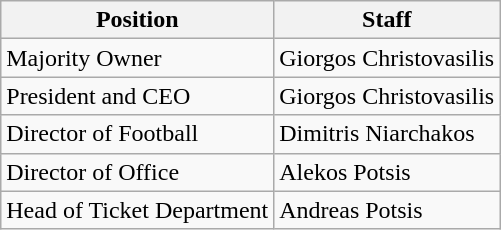<table class="wikitable">
<tr>
<th>Position</th>
<th>Staff</th>
</tr>
<tr>
<td>Majority Owner</td>
<td>Giorgos Christovasilis</td>
</tr>
<tr>
<td>President and CEO</td>
<td>Giorgos Christovasilis</td>
</tr>
<tr>
<td>Director of Football</td>
<td>Dimitris Niarchakos</td>
</tr>
<tr>
<td>Director of Office</td>
<td>Alekos Potsis</td>
</tr>
<tr>
<td>Head of Ticket Department</td>
<td>Andreas Potsis</td>
</tr>
</table>
